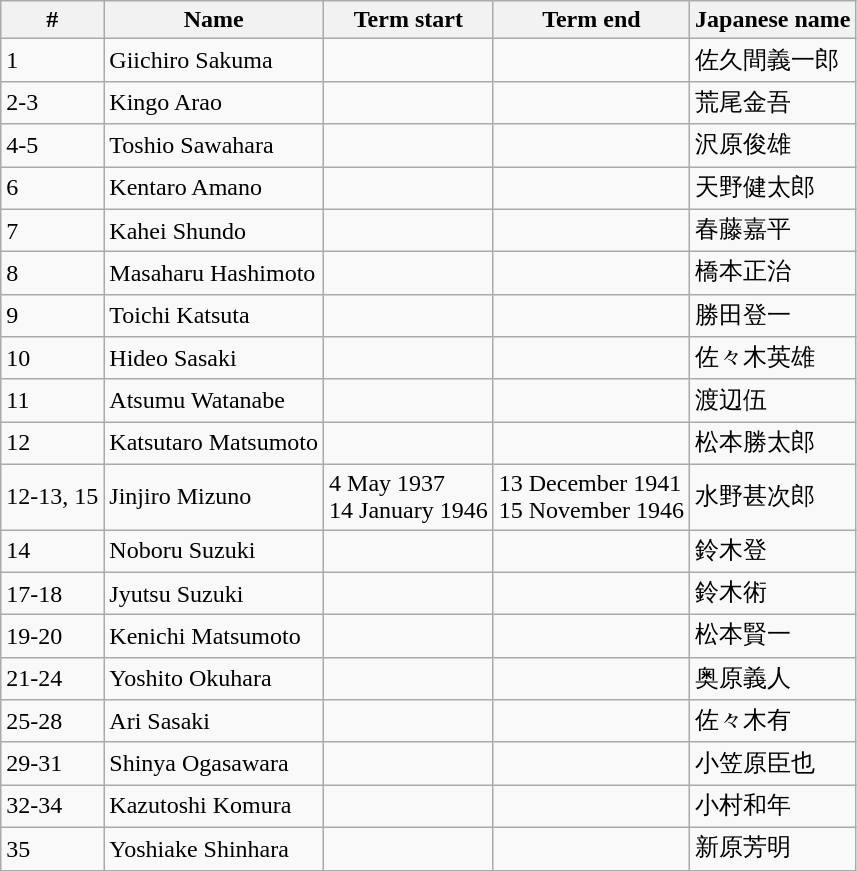<table class="wikitable sortable">
<tr>
<th>#</th>
<th>Name</th>
<th>Term start</th>
<th>Term end</th>
<th>Japanese name</th>
</tr>
<tr>
<td>1</td>
<td>Giichiro Sakuma</td>
<td></td>
<td></td>
<td>佐久間義一郎</td>
</tr>
<tr>
<td>2-3</td>
<td>Kingo Arao</td>
<td></td>
<td></td>
<td>荒尾金吾</td>
</tr>
<tr>
<td>4-5</td>
<td>Toshio Sawahara</td>
<td></td>
<td></td>
<td>沢原俊雄</td>
</tr>
<tr>
<td>6</td>
<td>Kentaro Amano</td>
<td></td>
<td></td>
<td>天野健太郎</td>
</tr>
<tr>
<td>7</td>
<td>Kahei Shundo</td>
<td></td>
<td></td>
<td>春藤嘉平</td>
</tr>
<tr>
<td>8</td>
<td>Masaharu Hashimoto</td>
<td></td>
<td></td>
<td>橋本正治</td>
</tr>
<tr>
<td>9</td>
<td>Toichi Katsuta</td>
<td></td>
<td></td>
<td>勝田登一</td>
</tr>
<tr>
<td>10</td>
<td>Hideo Sasaki</td>
<td></td>
<td></td>
<td>佐々木英雄</td>
</tr>
<tr>
<td>11</td>
<td>Atsumu Watanabe</td>
<td></td>
<td></td>
<td>渡辺伍</td>
</tr>
<tr>
<td>12</td>
<td>Katsutaro Matsumoto</td>
<td></td>
<td></td>
<td>松本勝太郎</td>
</tr>
<tr>
<td>12-13, 15</td>
<td>Jinjiro Mizuno</td>
<td>4 May 1937<br>14 January 1946<br></td>
<td>13 December 1941<br>15 November 1946<br></td>
<td>水野甚次郎</td>
</tr>
<tr>
<td>14</td>
<td>Noboru Suzuki</td>
<td></td>
<td></td>
<td>鈴木登</td>
</tr>
<tr>
<td>17-18</td>
<td>Jyutsu Suzuki</td>
<td></td>
<td></td>
<td>鈴木術</td>
</tr>
<tr>
<td>19-20</td>
<td>Kenichi Matsumoto</td>
<td></td>
<td></td>
<td>松本賢一</td>
</tr>
<tr>
<td>21-24</td>
<td>Yoshito Okuhara</td>
<td></td>
<td></td>
<td>奥原義人</td>
</tr>
<tr>
<td>25-28</td>
<td>Ari Sasaki</td>
<td></td>
<td></td>
<td>佐々木有</td>
</tr>
<tr>
<td>29-31</td>
<td>Shinya Ogasawara</td>
<td></td>
<td></td>
<td>小笠原臣也</td>
</tr>
<tr>
<td>32-34</td>
<td>Kazutoshi Komura</td>
<td></td>
<td></td>
<td>小村和年</td>
</tr>
<tr>
<td>35</td>
<td>Yoshiake Shinhara</td>
<td></td>
<td></td>
<td>新原芳明</td>
</tr>
</table>
